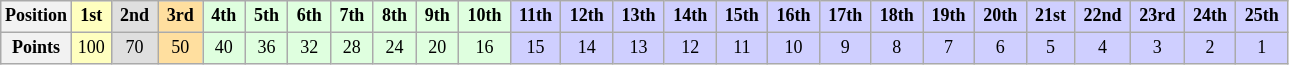<table class="wikitable" style="font-size: 75%; text-align:center">
<tr>
<th>Position</th>
<th style="background-color:#ffffbf"> 1st </th>
<th style="background-color:#dfdfdf"> 2nd </th>
<th style="background-color:#ffdf9f"> 3rd </th>
<th style="background-color:#dfffdf"> 4th </th>
<th style="background-color:#dfffdf"> 5th </th>
<th style="background-color:#dfffdf"> 6th </th>
<th style="background-color:#dfffdf"> 7th </th>
<th style="background-color:#dfffdf"> 8th </th>
<th style="background-color:#dfffdf"> 9th </th>
<th style="background-color:#dfffdf"> 10th </th>
<th style="background-color:#CFCFFF"> 11th </th>
<th style="background-color:#CFCFFF"> 12th </th>
<th style="background-color:#CFCFFF"> 13th </th>
<th style="background-color:#CFCFFF"> 14th </th>
<th style="background-color:#CFCFFF"> 15th </th>
<th style="background-color:#CFCFFF"> 16th </th>
<th style="background-color:#CFCFFF"> 17th </th>
<th style="background-color:#CFCFFF"> 18th </th>
<th style="background-color:#CFCFFF"> 19th </th>
<th style="background-color:#CFCFFF"> 20th </th>
<th style="background-color:#CFCFFF"> 21st </th>
<th style="background-color:#CFCFFF"> 22nd </th>
<th style="background-color:#CFCFFF"> 23rd </th>
<th style="background-color:#CFCFFF"> 24th </th>
<th style="background-color:#CFCFFF"> 25th </th>
</tr>
<tr>
<th>Points</th>
<td style="background-color:#ffffbf">100</td>
<td style="background-color:#dfdfdf">70</td>
<td style="background-color:#ffdf9f">50</td>
<td style="background-color:#dfffdf">40</td>
<td style="background-color:#dfffdf">36</td>
<td style="background-color:#dfffdf">32</td>
<td style="background-color:#dfffdf">28</td>
<td style="background-color:#dfffdf">24</td>
<td style="background-color:#dfffdf">20</td>
<td style="background-color:#dfffdf">16</td>
<td style="background-color:#CFCFFF">15</td>
<td style="background-color:#CFCFFF">14</td>
<td style="background-color:#CFCFFF">13</td>
<td style="background-color:#CFCFFF">12</td>
<td style="background-color:#CFCFFF">11</td>
<td style="background-color:#CFCFFF">10</td>
<td style="background-color:#CFCFFF">9</td>
<td style="background-color:#CFCFFF">8</td>
<td style="background-color:#CFCFFF">7</td>
<td style="background-color:#CFCFFF">6</td>
<td style="background-color:#CFCFFF">5</td>
<td style="background-color:#CFCFFF">4</td>
<td style="background-color:#CFCFFF">3</td>
<td style="background-color:#CFCFFF">2</td>
<td style="background-color:#CFCFFF">1</td>
</tr>
</table>
